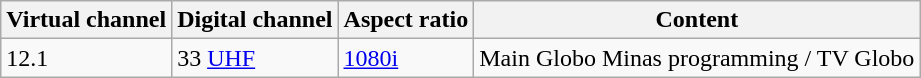<table class = "wikitable">
<tr>
<th>Virtual channel</th>
<th>Digital channel</th>
<th>Aspect ratio</th>
<th>Content</th>
</tr>
<tr>
<td>12.1</td>
<td>33 <a href='#'>UHF</a></td>
<td><a href='#'>1080i</a></td>
<td>Main Globo Minas programming / TV Globo</td>
</tr>
</table>
